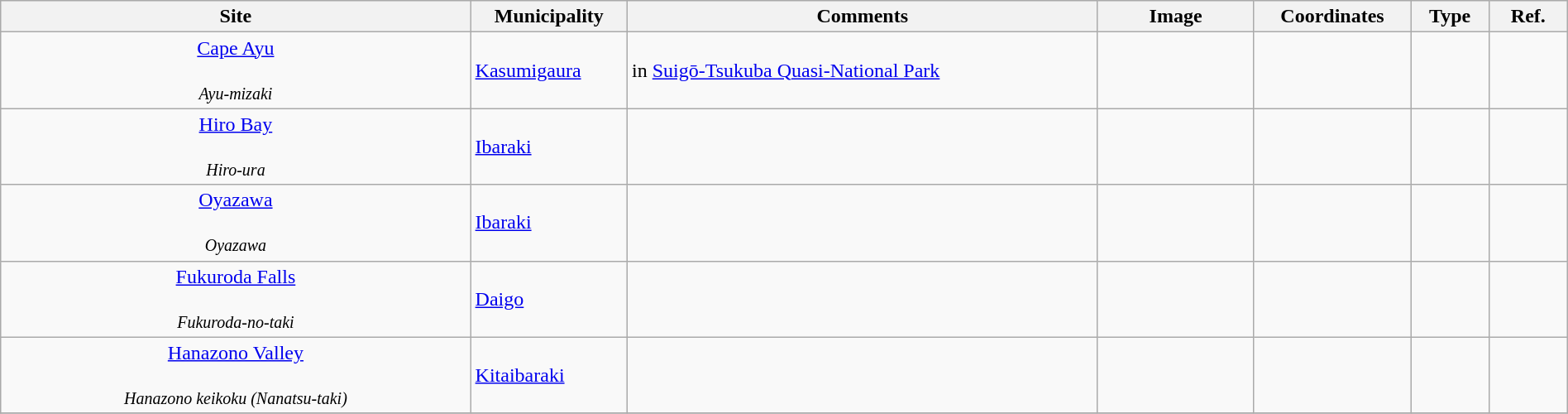<table class="wikitable sortable"  style="width:100%;">
<tr>
<th width="30%" align="left">Site</th>
<th width="10%" align="left">Municipality</th>
<th width="30%" align="left" class="unsortable">Comments</th>
<th width="10%" align="left"  class="unsortable">Image</th>
<th width="10%" align="left" class="unsortable">Coordinates</th>
<th width="5%" align="left">Type</th>
<th width="5%" align="left"  class="unsortable">Ref.</th>
</tr>
<tr>
<td align="center"><a href='#'>Cape Ayu</a><br><br><small><em>Ayu-mizaki</em></small></td>
<td><a href='#'>Kasumigaura</a></td>
<td>in <a href='#'>Suigō-Tsukuba Quasi-National Park</a></td>
<td></td>
<td></td>
<td></td>
<td></td>
</tr>
<tr>
<td align="center"><a href='#'>Hiro Bay</a><br><br><small><em>Hiro-ura</em></small></td>
<td><a href='#'>Ibaraki</a></td>
<td></td>
<td></td>
<td></td>
<td></td>
<td></td>
</tr>
<tr>
<td align="center"><a href='#'>Oyazawa</a><br><br><small><em>Oyazawa</em></small></td>
<td><a href='#'>Ibaraki</a></td>
<td></td>
<td></td>
<td></td>
<td></td>
<td></td>
</tr>
<tr>
<td align="center"><a href='#'>Fukuroda Falls</a><br><br><small><em>Fukuroda-no-taki</em></small></td>
<td><a href='#'>Daigo</a></td>
<td></td>
<td></td>
<td></td>
<td></td>
<td></td>
</tr>
<tr>
<td align="center"><a href='#'>Hanazono Valley</a><br><br><small><em>Hanazono keikoku (Nanatsu-taki)</em></small></td>
<td><a href='#'>Kitaibaraki</a></td>
<td></td>
<td></td>
<td></td>
<td></td>
<td></td>
</tr>
<tr>
</tr>
</table>
